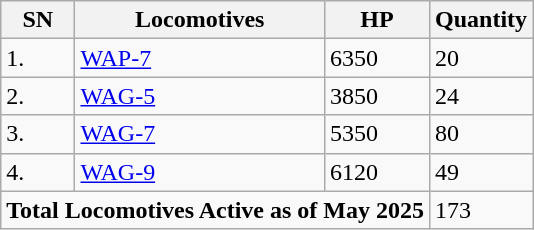<table class="wikitable">
<tr>
<th>SN</th>
<th>Locomotives</th>
<th>HP</th>
<th>Quantity</th>
</tr>
<tr>
<td>1.</td>
<td><a href='#'>WAP-7</a></td>
<td>6350</td>
<td>20</td>
</tr>
<tr>
<td>2.</td>
<td><a href='#'>WAG-5</a></td>
<td>3850</td>
<td>24</td>
</tr>
<tr>
<td>3.</td>
<td><a href='#'>WAG-7</a></td>
<td>5350</td>
<td>80</td>
</tr>
<tr>
<td>4.</td>
<td><a href='#'>WAG-9</a></td>
<td>6120</td>
<td>49</td>
</tr>
<tr>
<td colspan="3"><strong>Total Locomotives Active as of May 2025</strong></td>
<td>173</td>
</tr>
</table>
